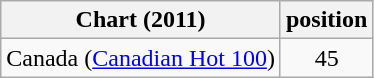<table class="wikitable">
<tr>
<th align="center">Chart (2011)</th>
<th align="center">position</th>
</tr>
<tr>
<td>Canada (<a href='#'>Canadian Hot 100</a>)</td>
<td align="center">45</td>
</tr>
</table>
